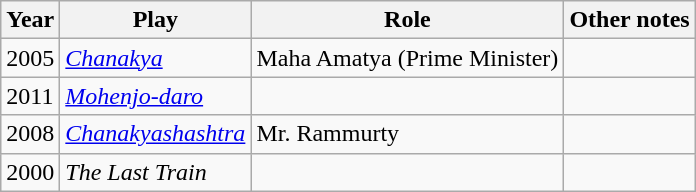<table class="wikitable">
<tr>
<th>Year</th>
<th>Play</th>
<th>Role</th>
<th>Other notes</th>
</tr>
<tr>
<td>2005</td>
<td><em><a href='#'>Chanakya</a></em></td>
<td>Maha Amatya (Prime Minister)</td>
<td></td>
</tr>
<tr>
<td>2011</td>
<td><em><a href='#'>Mohenjo-daro</a></em></td>
<td></td>
<td></td>
</tr>
<tr>
<td>2008</td>
<td><em><a href='#'>Chanakyashashtra</a></em></td>
<td>Mr. Rammurty</td>
<td></td>
</tr>
<tr>
<td>2000</td>
<td><em>The Last Train</em></td>
<td></td>
<td></td>
</tr>
</table>
